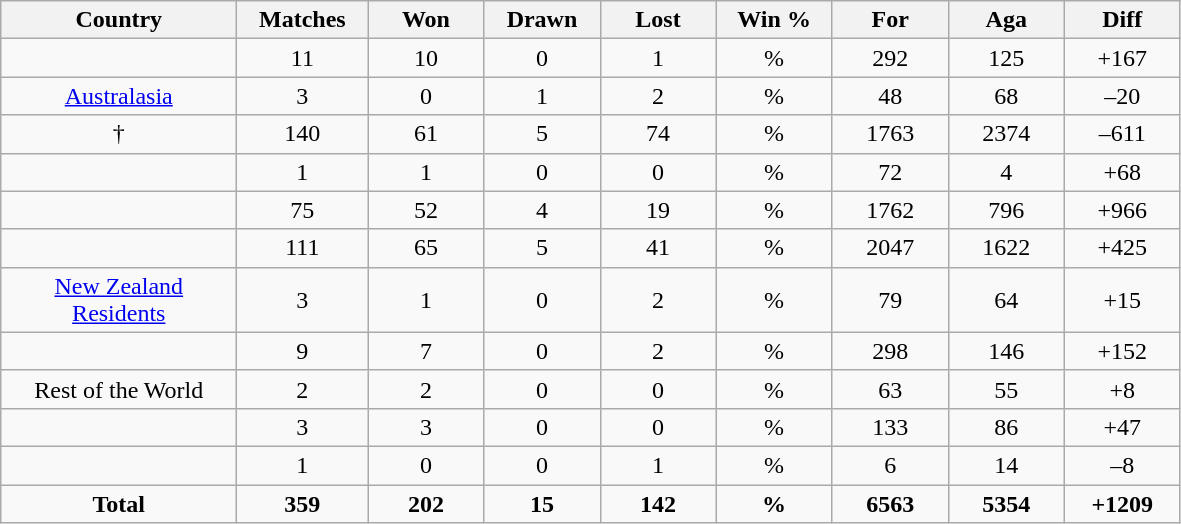<table class="wikitable sortable" style="text-align:center">
<tr>
<th style="width:150px;">Country</th>
<th width="80">Matches</th>
<th width="70">Won</th>
<th width="70">Drawn</th>
<th width="70">Lost</th>
<th width="70">Win %</th>
<th width="70">For</th>
<th width="70">Aga</th>
<th width="70">Diff</th>
</tr>
<tr>
<td></td>
<td>11</td>
<td>10</td>
<td>0</td>
<td>1</td>
<td>%</td>
<td>292</td>
<td>125</td>
<td>+167</td>
</tr>
<tr>
<td><a href='#'>Australasia</a></td>
<td>3</td>
<td>0</td>
<td>1</td>
<td>2</td>
<td>%</td>
<td>48</td>
<td>68</td>
<td>–20</td>
</tr>
<tr>
<td>†</td>
<td>140</td>
<td>61</td>
<td>5</td>
<td>74</td>
<td>%</td>
<td>1763</td>
<td>2374</td>
<td>–611</td>
</tr>
<tr>
<td></td>
<td>1</td>
<td>1</td>
<td>0</td>
<td>0</td>
<td>%</td>
<td>72</td>
<td>4</td>
<td>+68</td>
</tr>
<tr>
<td></td>
<td>75</td>
<td>52</td>
<td>4</td>
<td>19</td>
<td>%</td>
<td>1762</td>
<td>796</td>
<td>+966</td>
</tr>
<tr>
<td></td>
<td>111</td>
<td>65</td>
<td>5</td>
<td>41</td>
<td>%</td>
<td>2047</td>
<td>1622</td>
<td>+425</td>
</tr>
<tr>
<td> <a href='#'>New Zealand Residents</a></td>
<td>3</td>
<td>1</td>
<td>0</td>
<td>2</td>
<td>%</td>
<td>79</td>
<td>64</td>
<td>+15</td>
</tr>
<tr>
<td></td>
<td>9</td>
<td>7</td>
<td>0</td>
<td>2</td>
<td>%</td>
<td>298</td>
<td>146</td>
<td>+152</td>
</tr>
<tr>
<td>Rest of the World</td>
<td>2</td>
<td>2</td>
<td>0</td>
<td>0</td>
<td>%</td>
<td>63</td>
<td>55</td>
<td>+8</td>
</tr>
<tr>
<td></td>
<td>3</td>
<td>3</td>
<td>0</td>
<td>0</td>
<td>%</td>
<td>133</td>
<td>86</td>
<td>+47</td>
</tr>
<tr>
<td></td>
<td>1</td>
<td>0</td>
<td>0</td>
<td>1</td>
<td>%</td>
<td>6</td>
<td>14</td>
<td>–8</td>
</tr>
<tr>
<td><strong>Total</strong></td>
<td><strong>359</strong></td>
<td><strong>202</strong></td>
<td><strong>15</strong></td>
<td><strong>142</strong></td>
<td><strong>%</strong></td>
<td><strong>6563</strong></td>
<td><strong>5354</strong></td>
<td><strong>+1209</strong></td>
</tr>
</table>
